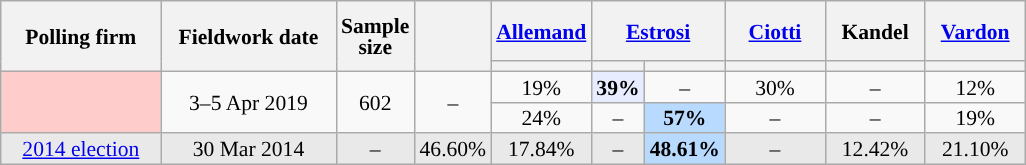<table class="wikitable sortable" style="text-align:center;font-size:90%;line-height:14px;">
<tr style="height:40px;">
<th style="width:100px;" rowspan="2">Polling firm</th>
<th style="width:110px;" rowspan="2">Fieldwork date</th>
<th style="width:35px;" rowspan="2">Sample<br>size</th>
<th style="width:30px;" rowspan="2"></th>
<th class="unsortable" style="width:60px;"><a href='#'>Allemand</a><br></th>
<th class="unsortable" style="width:60px;" colspan=2><a href='#'>Estrosi</a><br></th>
<th class="unsortable" style="width:60px;"><a href='#'>Ciotti</a><br></th>
<th class="unsortable" style="width:60px;">Kandel<br></th>
<th class="unsortable" style="width:60px;"><a href='#'>Vardon</a><br></th>
</tr>
<tr>
<th style="background:"></th>
<th style="background:"></th>
<th style="background:"></th>
<th style="background:"></th>
<th style="background:"></th>
<th style="background:"></th>
</tr>
<tr>
<td rowspan="2" style="background:#FFCCCC;"></td>
<td rowspan="2" data-sort-value="2019-04-05">3–5 Apr 2019</td>
<td rowspan="2">602</td>
<td rowspan="2">–</td>
<td>19%</td>
<td style="background:#E7EDFE;"><strong>39%</strong></td>
<td>–</td>
<td>30%</td>
<td>–</td>
<td>12%</td>
</tr>
<tr>
<td>24%</td>
<td>–</td>
<td style="background:#B9DAFF;"><strong>57%</strong></td>
<td>–</td>
<td>–</td>
<td>19%</td>
</tr>
<tr style="background:#E9E9E9;">
<td><a href='#'>2014 election</a></td>
<td data-sort-value="2014-03-30">30 Mar 2014</td>
<td>–</td>
<td>46.60%</td>
<td>17.84%</td>
<td>–</td>
<td style="background:#B9DAFF;"><strong>48.61%</strong></td>
<td>–</td>
<td>12.42%</td>
<td>21.10%</td>
</tr>
</table>
